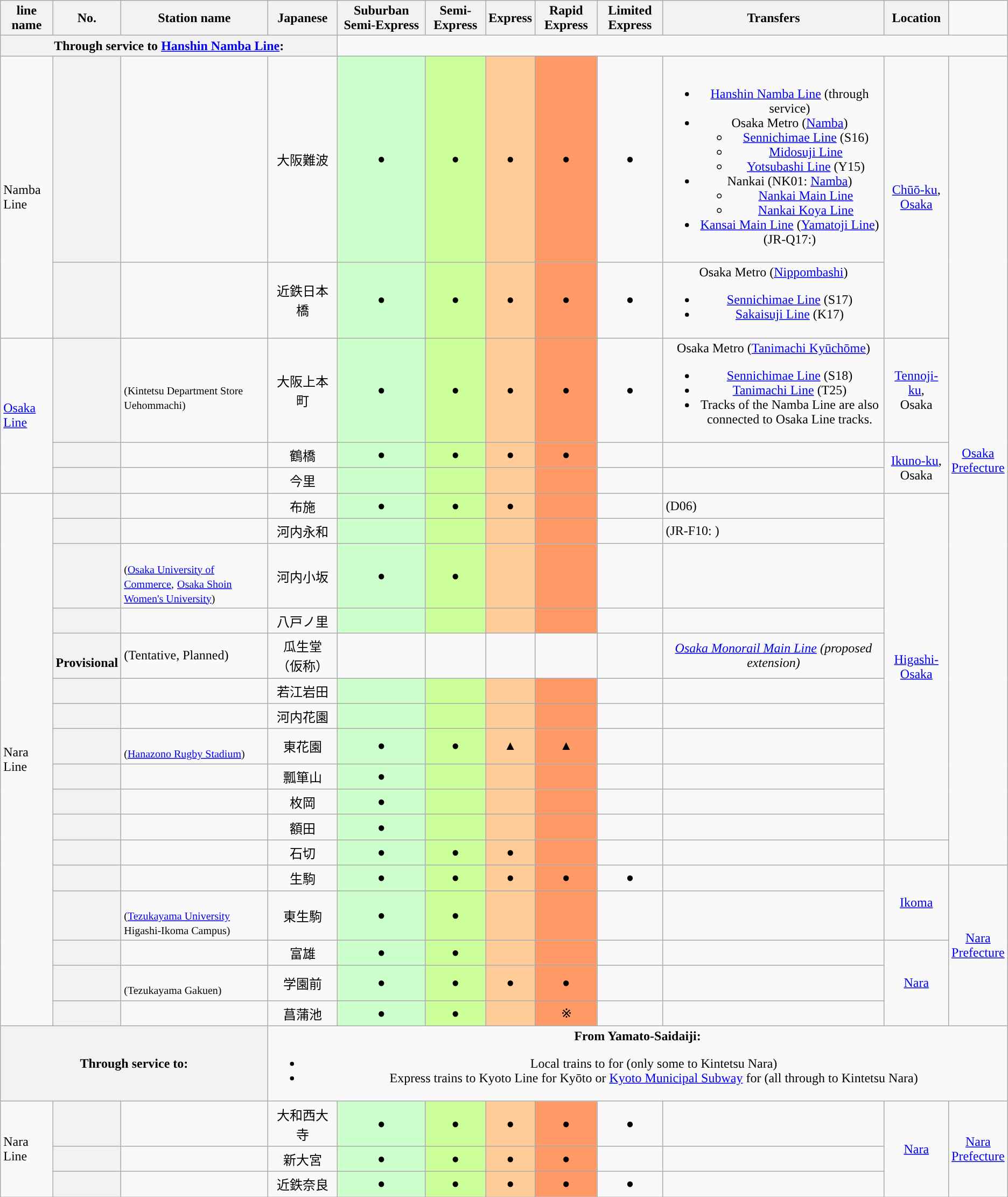<table border="1" class=wikitable style="text-align: center;">
<tr style="text-align: center; ">
<th style="border-bottom:solid 2px #">line name</th>
<th style="border-bottom:solid 2px #">No.</th>
<th style="border-bottom:solid 2px #">Station name</th>
<th style="border-bottom:solid 2px #">Japanese</th>
<th style="border-bottom:solid 2px #">Suburban Semi-Express</th>
<th style="border-bottom:solid 2px #">Semi-Express</th>
<th style="border-bottom:solid 2px #">Express</th>
<th style="border-bottom:solid 2px #">Rapid Express</th>
<th style="border-bottom:solid 2px #">Limited Express</th>
<th style="border-bottom:solid 2px #">Transfers</th>
<th style="border-bottom:solid 2px #">Location</th>
</tr>
<tr style="text-align: center; ">
<th colspan="4">Through service to  <a href='#'>Hanshin Namba Line</a>:</th>
<td colspan="8"><br></td>
</tr>
<tr style="text-align: center;">
<td style="text-align: left;" rowspan=3>Namba Line</td>
<th></th>
<td style="text-align: left;"></td>
<td>大阪難波</td>
<td style="background:#cfc">●</td>
<td style="background:#cf9">●</td>
<td style="background:#fc9">●</td>
<td style="background:#f96">●</td>
<td>●</td>
<td><br><ul><li> <a href='#'>Hanshin Namba Line</a> (through service)</li><li>Osaka Metro (<a href='#'>Namba</a>)<ul><li> <a href='#'>Sennichimae Line</a> (S16)</li><li> <a href='#'>Midosuji Line</a></li><li> <a href='#'>Yotsubashi Line</a> (Y15)</li></ul></li><li>Nankai (NK01: <a href='#'>Namba</a>)<ul><li> <a href='#'>Nankai Main Line</a></li><li> <a href='#'>Nankai Koya Line</a></li></ul></li><li> <a href='#'>Kansai Main Line</a> (<a href='#'>Yamatoji Line</a>) (JR-Q17:)</li></ul></td>
<td rowspan=2><a href='#'>Chūō-ku</a>,<br><a href='#'>Osaka</a></td>
<td rowspan=19><a href='#'>Osaka<br>Prefecture</a></td>
</tr>
<tr style="text-align: center; ">
<th></th>
<td style="text-align: left; "></td>
<td>近鉄日本橋</td>
<td style="background:#cfc">●</td>
<td style="background:#cf9">●</td>
<td style="background:#fc9">●</td>
<td style="background:#f96">●</td>
<td>●</td>
<td>Osaka Metro (<a href='#'>Nippombashi</a>)<br><ul><li> <a href='#'>Sennichimae Line</a> (S17)</li><li> <a href='#'>Sakaisuji Line</a> (K17)</li></ul></td>
</tr>
<tr style="text-align: center; ">
<th rowspan=2></th>
<td style="text-align: left;" rowspan=2> <br><small>(Kintetsu Department Store</small> <small>Uehommachi)</small></td>
<td rowspan="2">大阪上本町</td>
<td rowspan=2 style="background:#cfc">●</td>
<td rowspan=2 style="background:#cf9">●</td>
<td rowspan=2 style="background:#fc9">●</td>
<td rowspan=2 style="background:#f96">●</td>
<td rowspan=2>●</td>
<td rowspan="2">Osaka Metro (<a href='#'>Tanimachi Kyūchōme</a>)<br><ul><li> <a href='#'>Sennichimae Line</a> (S18)</li><li> <a href='#'>Tanimachi Line</a> (T25)</li><li>Tracks of the Namba Line are also connected to Osaka Line tracks.</li></ul></td>
<td rowspan=2><a href='#'>Tennoji-ku</a>,<br>Osaka</td>
</tr>
<tr>
<td style="text-align: left;" rowspan=4><a href='#'>Osaka Line</a></td>
</tr>
<tr style="text-align: center; ">
<th></th>
<td style="text-align: left;"></td>
<td>鶴橋</td>
<td style="background:#cfc">●</td>
<td style="background:#cf9">●</td>
<td style="background:#fc9">●</td>
<td style="background:#f96">●</td>
<td></td>
<td style="text-align: left;"></td>
<td rowspan="2"><a href='#'>Ikuno-ku</a>,<br>Osaka</td>
</tr>
<tr style="text-align: center; ">
<th></th>
<td style="text-align: left; "></td>
<td>今里</td>
<td style="background:#cfc"></td>
<td style="background:#cf9"></td>
<td style="background:#fc9"></td>
<td style="background:#f96"></td>
<td></td>
<td></td>
</tr>
<tr style="text-align: center; ">
<th rowspan=2></th>
<td rowspan=2 style="text-align: left;"></td>
<td rowspan=2>布施</td>
<td rowspan=2 style="background:#cfc">●</td>
<td rowspan=2 style="background:#cf9">●</td>
<td rowspan=2 style="background:#fc9">●</td>
<td rowspan=2 style="background:#f96"></td>
<td rowspan=2></td>
<td rowspan=2 style="text-align: left;">  (D06)</td>
<td rowspan=12><a href='#'>Higashi-Osaka</a></td>
</tr>
<tr>
<td style="text-align: left;" rowspan=17>Nara Line</td>
</tr>
<tr style="text-align: center; ">
<th></th>
<td style="text-align: left; "></td>
<td>河内永和</td>
<td style="background:#cfc"></td>
<td style="background:#cf9"></td>
<td style="background:#fc9"></td>
<td style="background:#f96"></td>
<td></td>
<td style="text-align: left;">  (JR-F10: )</td>
</tr>
<tr style="text-align: center; ">
<th></th>
<td style="text-align: left; "><br><small>(<a href='#'>Osaka University of Commerce</a>,</small> <small><a href='#'>Osaka Shoin Women's University</a>)</small></td>
<td>河内小坂</td>
<td style="background:#cfc">●</td>
<td style="background:#cf9">●</td>
<td style="background:#fc9"></td>
<td style="background:#f96"></td>
<td></td>
<td></td>
</tr>
<tr style="text-align: center; ">
<th></th>
<td style="text-align: left; "></td>
<td>八戸ノ里</td>
<td style="background:#cfc"></td>
<td style="background:#cf9"></td>
<td style="background:#fc9"></td>
<td style="background:#f96"></td>
<td></td>
<td></td>
</tr>
<tr style="text-align: center; ">
<th><em></em><br>Provisional</th>
<td style="text-align: left; "> (Tentative, Planned)</td>
<td>瓜生堂（仮称）</td>
<td></td>
<td></td>
<td></td>
<td></td>
<td></td>
<td><em><a href='#'>Osaka Monorail Main Line</a> (proposed extension)</em></td>
</tr>
<tr style="text-align: center; ">
<th></th>
<td style="text-align: left; "></td>
<td>若江岩田</td>
<td style="background:#cfc"></td>
<td style="background:#cf9"></td>
<td style="background:#fc9"></td>
<td style="background:#f96"></td>
<td></td>
<td></td>
</tr>
<tr style="text-align: center; ">
<th></th>
<td style="text-align: left; "></td>
<td>河内花園</td>
<td style="background:#cfc"></td>
<td style="background:#cf9"></td>
<td style="background:#fc9"></td>
<td style="background:#f96"></td>
<td></td>
<td></td>
</tr>
<tr style="text-align: center; ">
<th></th>
<td style="text-align: left; "><br><small>(<a href='#'>Hanazono Rugby Stadium</a>)</small></td>
<td>東花園</td>
<td style="background:#cfc">●</td>
<td style="background:#cf9">●</td>
<td style="background:#fc9">▲</td>
<td style="background:#f96">▲</td>
<td></td>
<td></td>
</tr>
<tr style="text-align: center; ">
<th></th>
<td style="text-align: left; "></td>
<td>瓢箪山</td>
<td style="background:#cfc">●</td>
<td style="background:#cf9"></td>
<td style="background:#fc9"></td>
<td style="background:#f96"></td>
<td></td>
<td></td>
</tr>
<tr style="text-align: center; ">
<th></th>
<td style="text-align: left; "></td>
<td>枚岡</td>
<td style="background:#cfc">●</td>
<td style="background:#cf9"></td>
<td style="background:#fc9"></td>
<td style="background:#f96"></td>
<td></td>
<td></td>
</tr>
<tr style="text-align: center; ">
<th></th>
<td style="text-align: left; "></td>
<td>額田</td>
<td style="background:#cfc">●</td>
<td style="background:#cf9"></td>
<td style="background:#fc9"></td>
<td style="background:#f96"></td>
<td></td>
<td></td>
</tr>
<tr style="text-align: center; ">
<th></th>
<td style="text-align: left; "></td>
<td>石切</td>
<td style="background:#cfc">●</td>
<td style="background:#cf9">●</td>
<td style="background:#fc9">●</td>
<td style="background:#f96"></td>
<td></td>
<td></td>
</tr>
<tr style="text-align: center; ">
<th></th>
<td style="text-align: left; "></td>
<td>生駒</td>
<td style="background:#cfc">●</td>
<td style="background:#cf9">●</td>
<td style="background:#fc9">●</td>
<td style="background:#f96">●</td>
<td>●</td>
<td style="text-align: left;"></td>
<td rowspan="2"><a href='#'>Ikoma</a></td>
<td rowspan="5"><a href='#'>Nara<br>Prefecture</a></td>
</tr>
<tr style="text-align: center; ">
<th></th>
<td style="text-align: left; "><br><small>(<a href='#'>Tezukayama University</a></small> <small>Higashi-Ikoma Campus)</small></td>
<td>東生駒</td>
<td style="background:#cfc">●</td>
<td style="background:#cf9">●</td>
<td style="background:#fc9"></td>
<td style="background:#f96"></td>
<td></td>
<td></td>
</tr>
<tr style="text-align: center; ">
<th></th>
<td style="text-align: left; "></td>
<td>富雄</td>
<td style="background:#cfc">●</td>
<td style="background:#cf9">●</td>
<td style="background:#fc9"></td>
<td style="background:#f96"></td>
<td></td>
<td></td>
<td rowspan="3"><a href='#'>Nara</a></td>
</tr>
<tr style="text-align: center; ">
<th></th>
<td style="text-align: left; "><br><small>(Tezukayama Gakuen)</small></td>
<td>学園前</td>
<td style="background:#cfc">●</td>
<td style="background:#cf9">●</td>
<td style="background:#fc9">●</td>
<td style="background:#f96">●</td>
<td></td>
<td></td>
</tr>
<tr>
<th></th>
<td style="text-align: left; "></td>
<td>菖蒲池</td>
<td style="background:#cfc">●</td>
<td style="background:#cf9">●</td>
<td style="background:#fc9"></td>
<td style="background:#f96">※</td>
<td></td>
<td></td>
</tr>
<tr>
<th colspan="3">Through service to:</th>
<td colspan="9"><strong>From Yamato-Saidaiji:</strong><br><ul><li>Local trains to   for  (only some to Kintetsu Nara)</li><li>Express trains to   Kyoto Line for Kyōto or  <a href='#'>Kyoto Municipal Subway</a>  for  (all through to Kintetsu Nara)</li></ul></td>
</tr>
<tr>
<td style="text-align: left;" rowspan=3>Nara Line</td>
<th></th>
<td style="text-align: left; "></td>
<td>大和西大寺</td>
<td style="background:#cfc">●</td>
<td style="background:#cf9">●</td>
<td style="background:#fc9">●</td>
<td style="background:#f96">●</td>
<td>●</td>
<td style="text-align: left; "></td>
<td rowspan="3"><a href='#'>Nara</a></td>
<td rowspan="3"><a href='#'>Nara<br>Prefecture</a></td>
</tr>
<tr style="text-align: center; ">
<th></th>
<td style="text-align: left; "></td>
<td>新大宮</td>
<td style="background:#cfc">●</td>
<td style="background:#cf9">●</td>
<td style="background:#fc9">●</td>
<td style="background:#f96">●</td>
<td></td>
<td></td>
</tr>
<tr style="text-align: center; ">
<th></th>
<td style="text-align: left; "></td>
<td>近鉄奈良</td>
<td style="background:#cfc">●</td>
<td style="background:#cf9">●</td>
<td style="background:#fc9">●</td>
<td style="background:#f96">●</td>
<td>●</td>
<td></td>
</tr>
</table>
